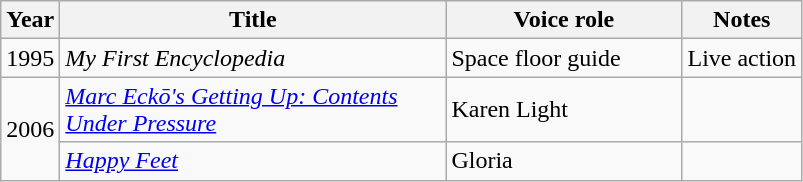<table class="wikitable">
<tr>
<th>Year</th>
<th style="width:250px;">Title</th>
<th style="width:150px;">Voice role</th>
<th class = "unsortable">Notes</th>
</tr>
<tr>
<td>1995</td>
<td><em>My First Encyclopedia</em></td>
<td>Space floor guide</td>
<td>Live action</td>
</tr>
<tr>
<td rowspan=2>2006</td>
<td><em><a href='#'>Marc Eckō's Getting Up: Contents Under Pressure</a></em></td>
<td>Karen Light</td>
<td></td>
</tr>
<tr>
<td><em><a href='#'>Happy Feet</a></em></td>
<td>Gloria</td>
<td></td>
</tr>
</table>
